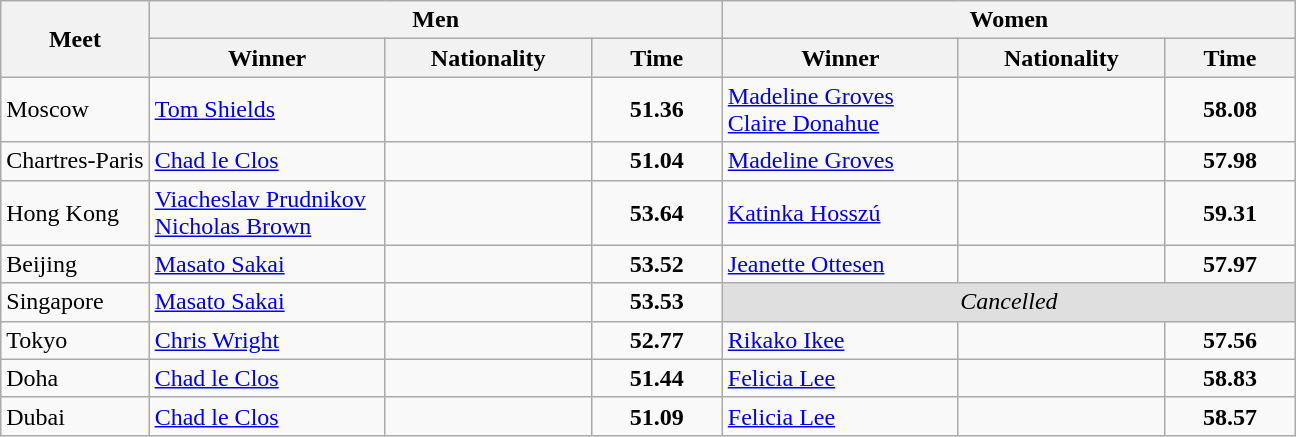<table class="wikitable">
<tr>
<th rowspan="2">Meet</th>
<th colspan="3">Men</th>
<th colspan="3">Women</th>
</tr>
<tr>
<th width=150>Winner</th>
<th width=130>Nationality</th>
<th width=80>Time</th>
<th width=150>Winner</th>
<th width=130>Nationality</th>
<th width=80>Time</th>
</tr>
<tr>
<td>Moscow</td>
<td><a href='#'>Tom Shields</a></td>
<td></td>
<td align=center><strong>51.36</strong></td>
<td><a href='#'>Madeline Groves</a><br><a href='#'>Claire Donahue</a></td>
<td><br></td>
<td align=center><strong>58.08</strong></td>
</tr>
<tr>
<td>Chartres-Paris</td>
<td><a href='#'>Chad le Clos</a></td>
<td></td>
<td align=center><strong>51.04</strong></td>
<td><a href='#'>Madeline Groves</a></td>
<td></td>
<td align=center><strong>57.98</strong></td>
</tr>
<tr>
<td>Hong Kong</td>
<td><a href='#'>Viacheslav Prudnikov</a> <br> <a href='#'>Nicholas Brown</a></td>
<td> <br> </td>
<td align=center><strong>53.64</strong></td>
<td><a href='#'>Katinka Hosszú</a></td>
<td></td>
<td align=center><strong>59.31</strong></td>
</tr>
<tr>
<td>Beijing</td>
<td><a href='#'>Masato Sakai</a></td>
<td></td>
<td align=center><strong>53.52</strong></td>
<td><a href='#'>Jeanette Ottesen</a></td>
<td></td>
<td align=center><strong>57.97</strong></td>
</tr>
<tr>
<td>Singapore</td>
<td><a href='#'>Masato Sakai</a></td>
<td></td>
<td align=center><strong>53.53</strong></td>
<td colspan=3 align=center style="background:#dfdfdf"><em>Cancelled</em></td>
</tr>
<tr>
<td>Tokyo</td>
<td><a href='#'>Chris Wright</a></td>
<td></td>
<td align=center><strong>52.77</strong></td>
<td><a href='#'>Rikako Ikee</a></td>
<td></td>
<td align=center><strong>57.56</strong></td>
</tr>
<tr>
<td>Doha</td>
<td><a href='#'>Chad le Clos</a></td>
<td></td>
<td align=center><strong>51.44</strong></td>
<td><a href='#'>Felicia Lee</a></td>
<td></td>
<td align=center><strong>58.83</strong></td>
</tr>
<tr>
<td>Dubai</td>
<td><a href='#'>Chad le Clos</a></td>
<td></td>
<td align=center><strong>51.09</strong></td>
<td><a href='#'>Felicia Lee</a></td>
<td></td>
<td align=center><strong>58.57</strong></td>
</tr>
</table>
